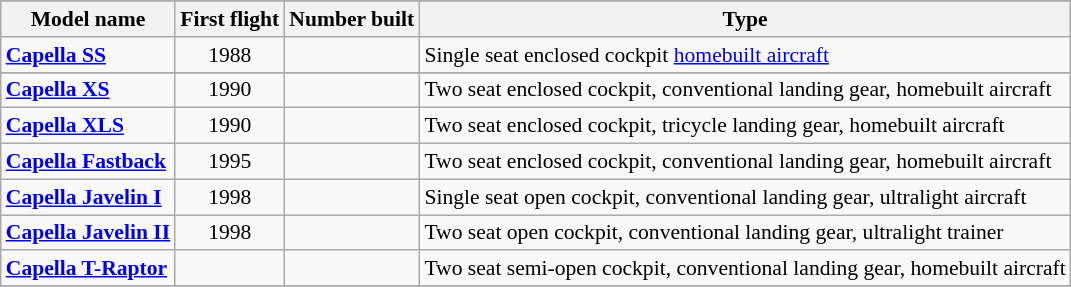<table class="wikitable" align=center style="font-size:90%;">
<tr>
</tr>
<tr style="background:#efefef;">
<th>Model name</th>
<th>First flight</th>
<th>Number built</th>
<th>Type</th>
</tr>
<tr>
<td align=left><strong><a href='#'>Capella SS</a></strong></td>
<td align=center>1988</td>
<td align=center></td>
<td align=left>Single seat enclosed cockpit <a href='#'>homebuilt aircraft</a></td>
</tr>
<tr>
</tr>
<tr>
<td align=left><strong><a href='#'>Capella XS</a></strong></td>
<td align=center>1990</td>
<td align=center></td>
<td align=left>Two seat enclosed cockpit, conventional landing gear, homebuilt aircraft</td>
</tr>
<tr>
<td align=left><strong><a href='#'>Capella XLS</a></strong></td>
<td align=center>1990</td>
<td align=center></td>
<td align=left>Two seat enclosed cockpit, tricycle landing gear, homebuilt aircraft</td>
</tr>
<tr>
<td align=left><strong><a href='#'>Capella Fastback</a></strong></td>
<td align=center>1995</td>
<td align=center></td>
<td align=left>Two seat enclosed cockpit, conventional landing gear, homebuilt aircraft</td>
</tr>
<tr>
<td align=left><strong><a href='#'>Capella Javelin I</a></strong></td>
<td align=center>1998</td>
<td align=center></td>
<td align=left>Single seat open cockpit, conventional landing gear, ultralight aircraft</td>
</tr>
<tr>
<td align=left><strong><a href='#'>Capella Javelin II</a></strong></td>
<td align=center>1998</td>
<td align=center></td>
<td align=left>Two seat open cockpit, conventional landing gear, ultralight trainer</td>
</tr>
<tr>
<td align=left><strong><a href='#'>Capella T-Raptor</a></strong></td>
<td align=center></td>
<td align=center></td>
<td align=left>Two seat semi-open cockpit, conventional landing gear, homebuilt aircraft</td>
</tr>
<tr>
</tr>
</table>
